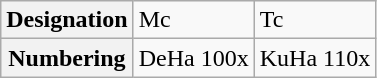<table class="wikitable">
<tr>
<th>Designation</th>
<td>Mc</td>
<td>Tc</td>
</tr>
<tr>
<th>Numbering</th>
<td>DeHa 100x</td>
<td>KuHa 110x</td>
</tr>
</table>
